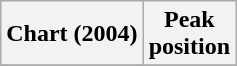<table class="wikitable plainrowheaders" style="text-align:center">
<tr>
<th scope="col">Chart (2004)</th>
<th scope="col">Peak<br>position</th>
</tr>
<tr>
</tr>
</table>
